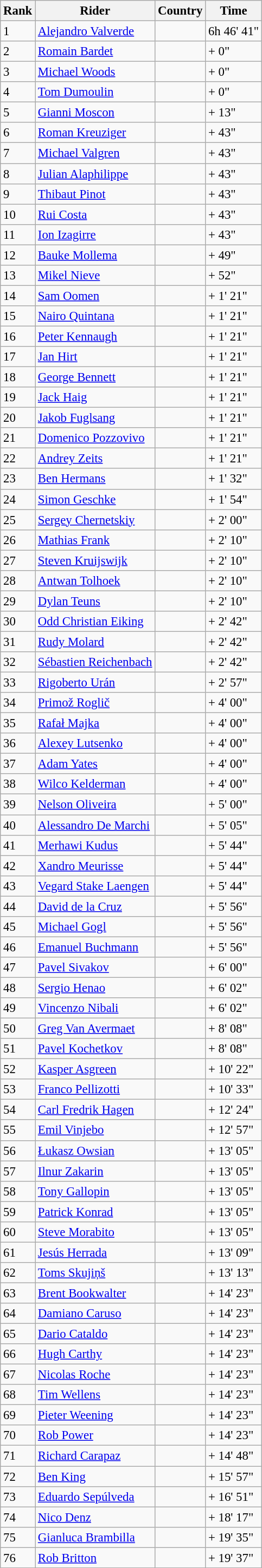<table class="wikitable sortable" style="font-size:95%; text-align:left;">
<tr>
<th>Rank</th>
<th>Rider</th>
<th>Country</th>
<th>Time</th>
</tr>
<tr>
<td>1</td>
<td><a href='#'>Alejandro Valverde</a></td>
<td></td>
<td>6h 46' 41"</td>
</tr>
<tr>
<td>2</td>
<td><a href='#'>Romain Bardet</a></td>
<td></td>
<td>+ 0"</td>
</tr>
<tr>
<td>3</td>
<td><a href='#'>Michael Woods</a></td>
<td></td>
<td>+ 0"</td>
</tr>
<tr>
<td>4</td>
<td><a href='#'>Tom Dumoulin</a></td>
<td></td>
<td>+ 0"</td>
</tr>
<tr>
<td>5</td>
<td><a href='#'>Gianni Moscon</a></td>
<td></td>
<td>+ 13"</td>
</tr>
<tr>
<td>6</td>
<td><a href='#'>Roman Kreuziger</a></td>
<td></td>
<td>+ 43"</td>
</tr>
<tr>
<td>7</td>
<td><a href='#'>Michael Valgren</a></td>
<td></td>
<td>+ 43"</td>
</tr>
<tr>
<td>8</td>
<td><a href='#'>Julian Alaphilippe</a></td>
<td></td>
<td>+ 43"</td>
</tr>
<tr>
<td>9</td>
<td><a href='#'>Thibaut Pinot</a></td>
<td></td>
<td>+ 43"</td>
</tr>
<tr>
<td>10</td>
<td><a href='#'>Rui Costa</a></td>
<td></td>
<td>+ 43"</td>
</tr>
<tr>
<td>11</td>
<td><a href='#'>Ion Izagirre</a></td>
<td></td>
<td>+ 43"</td>
</tr>
<tr>
<td>12</td>
<td><a href='#'>Bauke Mollema</a></td>
<td></td>
<td>+ 49"</td>
</tr>
<tr>
<td>13</td>
<td><a href='#'>Mikel Nieve</a></td>
<td></td>
<td>+ 52"</td>
</tr>
<tr>
<td>14</td>
<td><a href='#'>Sam Oomen</a></td>
<td></td>
<td>+ 1' 21"</td>
</tr>
<tr>
<td>15</td>
<td><a href='#'>Nairo Quintana</a></td>
<td></td>
<td>+ 1' 21"</td>
</tr>
<tr>
<td>16</td>
<td><a href='#'>Peter Kennaugh</a></td>
<td></td>
<td>+ 1' 21"</td>
</tr>
<tr>
<td>17</td>
<td><a href='#'>Jan Hirt</a></td>
<td></td>
<td>+ 1' 21"</td>
</tr>
<tr>
<td>18</td>
<td><a href='#'>George Bennett</a></td>
<td></td>
<td>+ 1' 21"</td>
</tr>
<tr>
<td>19</td>
<td><a href='#'>Jack Haig</a></td>
<td></td>
<td>+ 1' 21"</td>
</tr>
<tr>
<td>20</td>
<td><a href='#'>Jakob Fuglsang</a></td>
<td></td>
<td>+ 1' 21"</td>
</tr>
<tr>
<td>21</td>
<td><a href='#'>Domenico Pozzovivo</a></td>
<td></td>
<td>+ 1' 21"</td>
</tr>
<tr>
<td>22</td>
<td><a href='#'>Andrey Zeits</a></td>
<td></td>
<td>+ 1' 21"</td>
</tr>
<tr>
<td>23</td>
<td><a href='#'>Ben Hermans</a></td>
<td></td>
<td>+ 1' 32"</td>
</tr>
<tr>
<td>24</td>
<td><a href='#'>Simon Geschke</a></td>
<td></td>
<td>+ 1' 54"</td>
</tr>
<tr>
<td>25</td>
<td><a href='#'>Sergey Chernetskiy</a></td>
<td></td>
<td>+ 2' 00"</td>
</tr>
<tr>
<td>26</td>
<td><a href='#'>Mathias Frank</a></td>
<td></td>
<td>+ 2' 10"</td>
</tr>
<tr>
<td>27</td>
<td><a href='#'>Steven Kruijswijk</a></td>
<td></td>
<td>+ 2' 10"</td>
</tr>
<tr>
<td>28</td>
<td><a href='#'>Antwan Tolhoek</a></td>
<td></td>
<td>+ 2' 10"</td>
</tr>
<tr>
<td>29</td>
<td><a href='#'>Dylan Teuns</a></td>
<td></td>
<td>+ 2' 10"</td>
</tr>
<tr>
<td>30</td>
<td><a href='#'>Odd Christian Eiking</a></td>
<td></td>
<td>+ 2' 42"</td>
</tr>
<tr>
<td>31</td>
<td><a href='#'>Rudy Molard</a></td>
<td></td>
<td>+ 2' 42"</td>
</tr>
<tr>
<td>32</td>
<td><a href='#'>Sébastien Reichenbach</a></td>
<td></td>
<td>+ 2' 42"</td>
</tr>
<tr>
<td>33</td>
<td><a href='#'>Rigoberto Urán</a></td>
<td></td>
<td>+ 2' 57"</td>
</tr>
<tr>
<td>34</td>
<td><a href='#'>Primož Roglič</a></td>
<td></td>
<td>+ 4' 00"</td>
</tr>
<tr>
<td>35</td>
<td><a href='#'>Rafał Majka</a></td>
<td></td>
<td>+ 4' 00"</td>
</tr>
<tr>
<td>36</td>
<td><a href='#'>Alexey Lutsenko</a></td>
<td></td>
<td>+ 4' 00"</td>
</tr>
<tr>
<td>37</td>
<td><a href='#'>Adam Yates</a></td>
<td></td>
<td>+ 4' 00"</td>
</tr>
<tr>
<td>38</td>
<td><a href='#'>Wilco Kelderman</a></td>
<td></td>
<td>+ 4' 00"</td>
</tr>
<tr>
<td>39</td>
<td><a href='#'>Nelson Oliveira</a></td>
<td></td>
<td>+ 5' 00"</td>
</tr>
<tr>
<td>40</td>
<td><a href='#'>Alessandro De Marchi</a></td>
<td></td>
<td>+ 5' 05"</td>
</tr>
<tr>
<td>41</td>
<td><a href='#'>Merhawi Kudus</a></td>
<td></td>
<td>+ 5' 44"</td>
</tr>
<tr>
<td>42</td>
<td><a href='#'>Xandro Meurisse</a></td>
<td></td>
<td>+ 5' 44"</td>
</tr>
<tr>
<td>43</td>
<td><a href='#'>Vegard Stake Laengen</a></td>
<td></td>
<td>+ 5' 44"</td>
</tr>
<tr>
<td>44</td>
<td><a href='#'>David de la Cruz</a></td>
<td></td>
<td>+ 5' 56"</td>
</tr>
<tr>
<td>45</td>
<td><a href='#'>Michael Gogl</a></td>
<td></td>
<td>+ 5' 56"</td>
</tr>
<tr>
<td>46</td>
<td><a href='#'>Emanuel Buchmann</a></td>
<td></td>
<td>+ 5' 56"</td>
</tr>
<tr>
<td>47</td>
<td><a href='#'>Pavel Sivakov</a></td>
<td></td>
<td>+ 6' 00"</td>
</tr>
<tr>
<td>48</td>
<td><a href='#'>Sergio Henao</a></td>
<td></td>
<td>+ 6' 02"</td>
</tr>
<tr>
<td>49</td>
<td><a href='#'>Vincenzo Nibali</a></td>
<td></td>
<td>+ 6' 02"</td>
</tr>
<tr>
<td>50</td>
<td><a href='#'>Greg Van Avermaet</a></td>
<td></td>
<td>+ 8' 08"</td>
</tr>
<tr>
<td>51</td>
<td><a href='#'>Pavel Kochetkov</a></td>
<td></td>
<td>+ 8' 08"</td>
</tr>
<tr>
<td>52</td>
<td><a href='#'>Kasper Asgreen</a></td>
<td></td>
<td>+ 10' 22"</td>
</tr>
<tr>
<td>53</td>
<td><a href='#'>Franco Pellizotti</a></td>
<td></td>
<td>+ 10' 33"</td>
</tr>
<tr>
<td>54</td>
<td><a href='#'>Carl Fredrik Hagen</a></td>
<td></td>
<td>+ 12' 24"</td>
</tr>
<tr>
<td>55</td>
<td><a href='#'>Emil Vinjebo</a></td>
<td></td>
<td>+ 12' 57"</td>
</tr>
<tr>
<td>56</td>
<td><a href='#'>Łukasz Owsian</a></td>
<td></td>
<td>+ 13' 05"</td>
</tr>
<tr>
<td>57</td>
<td><a href='#'>Ilnur Zakarin</a></td>
<td></td>
<td>+ 13' 05"</td>
</tr>
<tr>
<td>58</td>
<td><a href='#'>Tony Gallopin</a></td>
<td></td>
<td>+ 13' 05"</td>
</tr>
<tr>
<td>59</td>
<td><a href='#'>Patrick Konrad</a></td>
<td></td>
<td>+ 13' 05"</td>
</tr>
<tr>
<td>60</td>
<td><a href='#'>Steve Morabito</a></td>
<td></td>
<td>+ 13' 05"</td>
</tr>
<tr>
<td>61</td>
<td><a href='#'>Jesús Herrada</a></td>
<td></td>
<td>+ 13' 09"</td>
</tr>
<tr>
<td>62</td>
<td><a href='#'>Toms Skujiņš</a></td>
<td></td>
<td>+ 13' 13"</td>
</tr>
<tr>
<td>63</td>
<td><a href='#'>Brent Bookwalter</a></td>
<td></td>
<td>+ 14' 23"</td>
</tr>
<tr>
<td>64</td>
<td><a href='#'>Damiano Caruso</a></td>
<td></td>
<td>+ 14' 23"</td>
</tr>
<tr>
<td>65</td>
<td><a href='#'>Dario Cataldo</a></td>
<td></td>
<td>+ 14' 23"</td>
</tr>
<tr>
<td>66</td>
<td><a href='#'>Hugh Carthy</a></td>
<td></td>
<td>+ 14' 23"</td>
</tr>
<tr>
<td>67</td>
<td><a href='#'>Nicolas Roche</a></td>
<td></td>
<td>+ 14' 23"</td>
</tr>
<tr>
<td>68</td>
<td><a href='#'>Tim Wellens</a></td>
<td></td>
<td>+ 14' 23"</td>
</tr>
<tr>
<td>69</td>
<td><a href='#'>Pieter Weening</a></td>
<td></td>
<td>+ 14' 23"</td>
</tr>
<tr>
<td>70</td>
<td><a href='#'>Rob Power</a></td>
<td></td>
<td>+ 14' 23"</td>
</tr>
<tr>
<td>71</td>
<td><a href='#'>Richard Carapaz</a></td>
<td></td>
<td>+ 14' 48"</td>
</tr>
<tr>
<td>72</td>
<td><a href='#'>Ben King</a></td>
<td></td>
<td>+ 15' 57"</td>
</tr>
<tr>
<td>73</td>
<td><a href='#'>Eduardo Sepúlveda</a></td>
<td></td>
<td>+ 16' 51"</td>
</tr>
<tr>
<td>74</td>
<td><a href='#'>Nico Denz</a></td>
<td></td>
<td>+ 18' 17"</td>
</tr>
<tr>
<td>75</td>
<td><a href='#'>Gianluca Brambilla</a></td>
<td></td>
<td>+ 19' 35"</td>
</tr>
<tr>
<td>76</td>
<td><a href='#'>Rob Britton</a></td>
<td></td>
<td>+ 19' 37"</td>
</tr>
</table>
